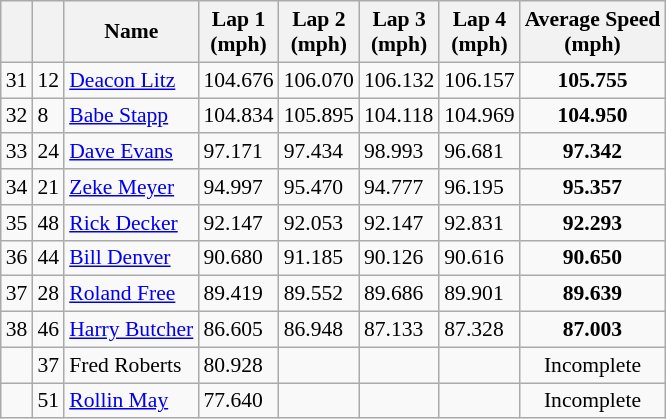<table class="wikitable" style="font-size: 90%;">
<tr align="center">
<th></th>
<th></th>
<th>Name</th>
<th>Lap 1<br>(mph)</th>
<th>Lap 2<br>(mph)</th>
<th>Lap 3<br>(mph)</th>
<th>Lap 4<br>(mph)</th>
<th>Average Speed<br>(mph)</th>
</tr>
<tr>
<td>31</td>
<td>12</td>
<td> <a href='#'>Deacon Litz</a></td>
<td>104.676</td>
<td>106.070</td>
<td>106.132</td>
<td>106.157</td>
<td align=center><strong>105.755</strong></td>
</tr>
<tr>
<td>32</td>
<td>8</td>
<td> <a href='#'>Babe Stapp</a></td>
<td>104.834</td>
<td>105.895</td>
<td>104.118</td>
<td>104.969</td>
<td align=center><strong>104.950</strong></td>
</tr>
<tr>
<td>33</td>
<td>24</td>
<td> <a href='#'>Dave Evans</a></td>
<td>97.171</td>
<td>97.434</td>
<td>98.993</td>
<td>96.681</td>
<td align=center><strong>97.342</strong></td>
</tr>
<tr>
<td>34</td>
<td>21</td>
<td> <a href='#'>Zeke Meyer</a> <strong></strong></td>
<td>94.997</td>
<td>95.470</td>
<td>94.777</td>
<td>96.195</td>
<td align=center><strong>95.357</strong></td>
</tr>
<tr>
<td>35</td>
<td>48</td>
<td> <a href='#'>Rick Decker</a></td>
<td>92.147</td>
<td>92.053</td>
<td>92.147</td>
<td>92.831</td>
<td align=center><strong>92.293</strong></td>
</tr>
<tr>
<td>36</td>
<td>44</td>
<td> <a href='#'>Bill Denver</a> <strong></strong></td>
<td>90.680</td>
<td>91.185</td>
<td>90.126</td>
<td>90.616</td>
<td align=center><strong>90.650</strong></td>
</tr>
<tr>
<td>37</td>
<td>28</td>
<td> <a href='#'>Roland Free</a> <strong></strong></td>
<td>89.419</td>
<td>89.552</td>
<td>89.686</td>
<td>89.901</td>
<td align=center><strong>89.639</strong></td>
</tr>
<tr>
<td>38</td>
<td>46</td>
<td> <a href='#'>Harry Butcher</a> <strong></strong></td>
<td>86.605</td>
<td>86.948</td>
<td>87.133</td>
<td>87.328</td>
<td align=center><strong>87.003</strong></td>
</tr>
<tr>
<td> </td>
<td>37</td>
<td> Fred Roberts <strong></strong></td>
<td>80.928</td>
<td> </td>
<td> </td>
<td> </td>
<td align=center>Incomplete</td>
</tr>
<tr>
<td> </td>
<td>51</td>
<td> <a href='#'>Rollin May</a> <strong></strong></td>
<td>77.640</td>
<td> </td>
<td> </td>
<td> </td>
<td align=center>Incomplete</td>
</tr>
</table>
